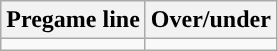<table class="wikitable">
<tr align="center">
<th>Pregame line</th>
<th>Over/under</th>
</tr>
<tr align="center">
<td></td>
<td></td>
</tr>
</table>
